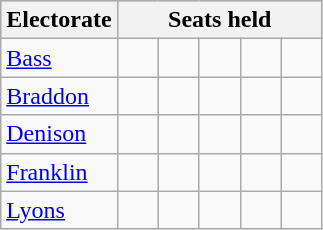<table class="wikitable">
<tr style="background:#ccc;">
<th>Electorate</th>
<th colspan=5>Seats held</th>
</tr>
<tr>
<td><a href='#'>Bass</a></td>
<td width=20 > </td>
<td width=20 > </td>
<td width=20 > </td>
<td width=20 > </td>
<td width=20 > </td>
</tr>
<tr>
<td><a href='#'>Braddon</a></td>
<td> </td>
<td> </td>
<td> </td>
<td> </td>
<td> </td>
</tr>
<tr>
<td><a href='#'>Denison</a></td>
<td> </td>
<td> </td>
<td> </td>
<td> </td>
<td> </td>
</tr>
<tr>
<td><a href='#'>Franklin</a></td>
<td> </td>
<td> </td>
<td> </td>
<td> </td>
<td> </td>
</tr>
<tr>
<td><a href='#'>Lyons</a></td>
<td> </td>
<td> </td>
<td> </td>
<td> </td>
<td> </td>
</tr>
</table>
